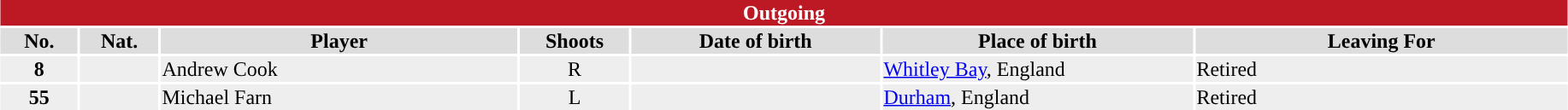<table class="toccolours" style="width:97%; clear:both; margin:1.5em auto; text-align:center;">
<tr>
<th colspan="7" style="background:#bd1924; color:white;”">Outgoing</th>
</tr>
<tr style="background:#ddd;">
<th width="5%">No.</th>
<th width="5%">Nat.</th>
<th>Player</th>
<th width="7%">Shoots</th>
<th width="16%">Date of birth</th>
<th width="20%">Place of birth</th>
<th width="24%">Leaving For</th>
</tr>
<tr style="background:#eee;">
<td><strong>8</strong></td>
<td></td>
<td align=left>Andrew Cook</td>
<td>R</td>
<td align=left></td>
<td align=left><a href='#'>Whitley Bay</a>, England</td>
<td align=left>Retired</td>
</tr>
<tr style="background:#eee;">
<td><strong>55</strong></td>
<td></td>
<td align=left>Michael Farn</td>
<td>L</td>
<td align=left></td>
<td align=left><a href='#'>Durham</a>, England</td>
<td align=left>Retired</td>
</tr>
</table>
